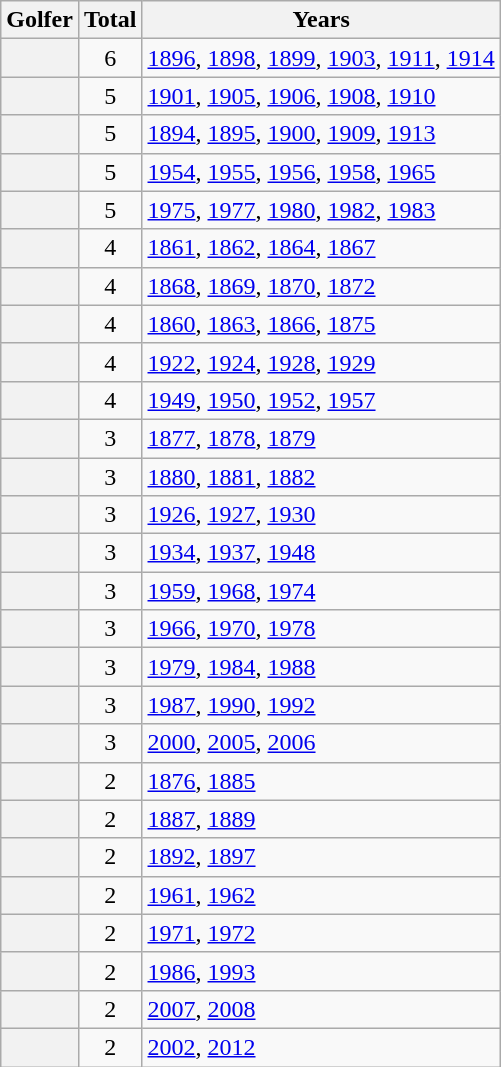<table class="sortable plainrowheaders wikitable" style="text-align:left;">
<tr>
<th scope="col">Golfer</th>
<th scope="col">Total</th>
<th scope="col" class="unsortable">Years</th>
</tr>
<tr>
<th scope=row></th>
<td align="center">6</td>
<td><a href='#'>1896</a>, <a href='#'>1898</a>, <a href='#'>1899</a>, <a href='#'>1903</a>, <a href='#'>1911</a>, <a href='#'>1914</a></td>
</tr>
<tr>
<th scope="row"></th>
<td align="center">5</td>
<td><a href='#'>1901</a>, <a href='#'>1905</a>, <a href='#'>1906</a>, <a href='#'>1908</a>, <a href='#'>1910</a></td>
</tr>
<tr>
<th scope="row"></th>
<td align="center">5</td>
<td><a href='#'>1894</a>, <a href='#'>1895</a>, <a href='#'>1900</a>, <a href='#'>1909</a>, <a href='#'>1913</a></td>
</tr>
<tr>
<th scope="row"></th>
<td align="center">5</td>
<td><a href='#'>1954</a>, <a href='#'>1955</a>, <a href='#'>1956</a>, <a href='#'>1958</a>, <a href='#'>1965</a></td>
</tr>
<tr>
<th scope="row"></th>
<td align="center">5</td>
<td><a href='#'>1975</a>, <a href='#'>1977</a>, <a href='#'>1980</a>, <a href='#'>1982</a>, <a href='#'>1983</a></td>
</tr>
<tr>
<th scope="row"></th>
<td align="center">4</td>
<td><a href='#'>1861</a>, <a href='#'>1862</a>, <a href='#'>1864</a>, <a href='#'>1867</a></td>
</tr>
<tr>
<th scope="row"></th>
<td align="center">4</td>
<td><a href='#'>1868</a>, <a href='#'>1869</a>, <a href='#'>1870</a>, <a href='#'>1872</a></td>
</tr>
<tr>
<th scope="row"></th>
<td align="center">4</td>
<td><a href='#'>1860</a>, <a href='#'>1863</a>, <a href='#'>1866</a>, <a href='#'>1875</a></td>
</tr>
<tr>
<th scope="row"></th>
<td align="center">4</td>
<td><a href='#'>1922</a>, <a href='#'>1924</a>, <a href='#'>1928</a>, <a href='#'>1929</a></td>
</tr>
<tr>
<th scope="row"></th>
<td align="center">4</td>
<td><a href='#'>1949</a>, <a href='#'>1950</a>, <a href='#'>1952</a>, <a href='#'>1957</a></td>
</tr>
<tr>
<th scope="row"></th>
<td align="center">3</td>
<td><a href='#'>1877</a>, <a href='#'>1878</a>, <a href='#'>1879</a></td>
</tr>
<tr>
<th scope="row"></th>
<td align="center">3</td>
<td><a href='#'>1880</a>, <a href='#'>1881</a>, <a href='#'>1882</a></td>
</tr>
<tr>
<th scope="row"></th>
<td align="center">3</td>
<td><a href='#'>1926</a>, <a href='#'>1927</a>, <a href='#'>1930</a></td>
</tr>
<tr>
<th scope="row"></th>
<td align="center">3</td>
<td><a href='#'>1934</a>, <a href='#'>1937</a>, <a href='#'>1948</a></td>
</tr>
<tr>
<th scope="row"></th>
<td align="center">3</td>
<td><a href='#'>1959</a>, <a href='#'>1968</a>, <a href='#'>1974</a></td>
</tr>
<tr>
<th scope="row"></th>
<td align="center">3</td>
<td><a href='#'>1966</a>, <a href='#'>1970</a>, <a href='#'>1978</a></td>
</tr>
<tr>
<th scope="row"></th>
<td align="center">3</td>
<td><a href='#'>1979</a>, <a href='#'>1984</a>, <a href='#'>1988</a></td>
</tr>
<tr>
<th scope="row"></th>
<td align="center">3</td>
<td><a href='#'>1987</a>, <a href='#'>1990</a>, <a href='#'>1992</a></td>
</tr>
<tr>
<th scope="row"></th>
<td align="center">3</td>
<td><a href='#'>2000</a>, <a href='#'>2005</a>, <a href='#'>2006</a></td>
</tr>
<tr>
<th scope="row"></th>
<td align="center">2</td>
<td><a href='#'>1876</a>, <a href='#'>1885</a></td>
</tr>
<tr>
<th scope="row"></th>
<td align="center">2</td>
<td><a href='#'>1887</a>, <a href='#'>1889</a></td>
</tr>
<tr>
<th scope="row"></th>
<td align="center">2</td>
<td><a href='#'>1892</a>, <a href='#'>1897</a></td>
</tr>
<tr>
<th scope="row"></th>
<td align="center">2</td>
<td><a href='#'>1961</a>, <a href='#'>1962</a></td>
</tr>
<tr>
<th scope="row"></th>
<td align="center">2</td>
<td><a href='#'>1971</a>, <a href='#'>1972</a></td>
</tr>
<tr>
<th scope="row"></th>
<td align="center">2</td>
<td><a href='#'>1986</a>, <a href='#'>1993</a></td>
</tr>
<tr>
<th scope="row"></th>
<td align="center">2</td>
<td><a href='#'>2007</a>, <a href='#'>2008</a></td>
</tr>
<tr>
<th scope="row"></th>
<td align="center">2</td>
<td><a href='#'>2002</a>, <a href='#'>2012</a></td>
</tr>
</table>
